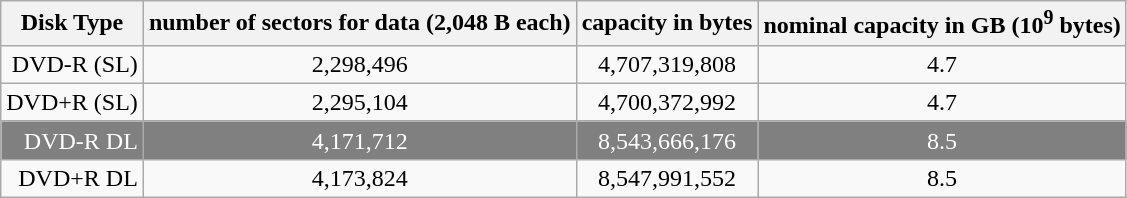<table class="wikitable" style="text-align:center;">
<tr>
<th>Disk Type</th>
<th>number of sectors for data (2,048 B each)</th>
<th>capacity in bytes</th>
<th>nominal capacity in GB (10<sup>9</sup> bytes)</th>
</tr>
<tr>
<td style="text-align:right;">DVD-R (SL)</td>
<td>2,298,496</td>
<td>4,707,319,808</td>
<td>4.7</td>
</tr>
<tr>
<td style="text-align:right;">DVD+R (SL)</td>
<td>2,295,104</td>
<td>4,700,372,992</td>
<td>4.7</td>
</tr>
<tr style="background:gray; color:white">
<td style="text-align:right;">DVD-R DL</td>
<td>4,171,712</td>
<td>8,543,666,176</td>
<td>8.5</td>
</tr>
<tr>
<td style="text-align:right;">DVD+R DL</td>
<td>4,173,824</td>
<td>8,547,991,552</td>
<td>8.5</td>
</tr>
</table>
